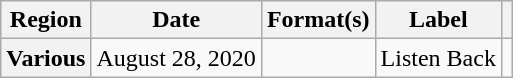<table class="wikitable plainrowheaders">
<tr>
<th scope="col">Region</th>
<th scope="col">Date</th>
<th scope="col">Format(s)</th>
<th scope="col">Label</th>
<th scope="col"></th>
</tr>
<tr>
<th scope="row">Various</th>
<td>August 28, 2020</td>
<td></td>
<td>Listen Back</td>
<td></td>
</tr>
</table>
